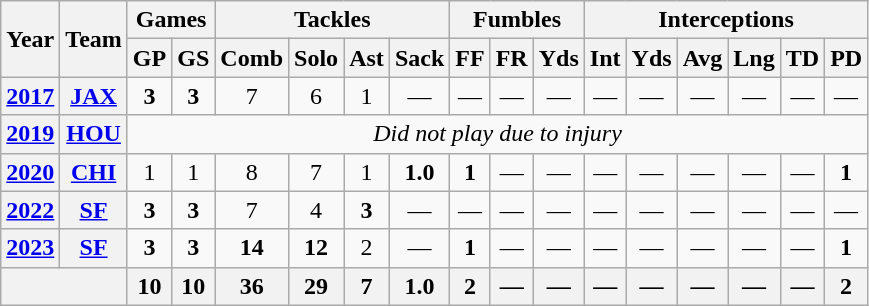<table class=wikitable style="text-align:center;">
<tr>
<th rowspan="2">Year</th>
<th rowspan="2">Team</th>
<th colspan="2">Games</th>
<th colspan="4">Tackles</th>
<th colspan="3">Fumbles</th>
<th colspan="6">Interceptions</th>
</tr>
<tr>
<th>GP</th>
<th>GS</th>
<th>Comb</th>
<th>Solo</th>
<th>Ast</th>
<th>Sack</th>
<th>FF</th>
<th>FR</th>
<th>Yds</th>
<th>Int</th>
<th>Yds</th>
<th>Avg</th>
<th>Lng</th>
<th>TD</th>
<th>PD</th>
</tr>
<tr>
<th><a href='#'>2017</a></th>
<th><a href='#'>JAX</a></th>
<td><strong>3</strong></td>
<td><strong>3</strong></td>
<td>7</td>
<td>6</td>
<td>1</td>
<td>—</td>
<td>—</td>
<td>—</td>
<td>—</td>
<td>—</td>
<td>—</td>
<td>—</td>
<td>—</td>
<td>—</td>
<td>—</td>
</tr>
<tr>
<th><a href='#'>2019</a></th>
<th><a href='#'>HOU</a></th>
<td colspan="19"><em>Did not play due to injury</em></td>
</tr>
<tr>
<th><a href='#'>2020</a></th>
<th><a href='#'>CHI</a></th>
<td>1</td>
<td>1</td>
<td>8</td>
<td>7</td>
<td>1</td>
<td><strong>1.0</strong></td>
<td><strong>1</strong></td>
<td>—</td>
<td>—</td>
<td>—</td>
<td>—</td>
<td>—</td>
<td>—</td>
<td>—</td>
<td><strong>1</strong></td>
</tr>
<tr>
<th><a href='#'>2022</a></th>
<th><a href='#'>SF</a></th>
<td><strong>3</strong></td>
<td><strong>3</strong></td>
<td>7</td>
<td>4</td>
<td><strong>3</strong></td>
<td>—</td>
<td>—</td>
<td>—</td>
<td>—</td>
<td>—</td>
<td>—</td>
<td>—</td>
<td>—</td>
<td>—</td>
<td>—</td>
</tr>
<tr>
<th><a href='#'>2023</a></th>
<th><a href='#'>SF</a></th>
<td><strong>3</strong></td>
<td><strong>3</strong></td>
<td><strong>14</strong></td>
<td><strong>12</strong></td>
<td>2</td>
<td>—</td>
<td><strong>1</strong></td>
<td>—</td>
<td>—</td>
<td>—</td>
<td>—</td>
<td>—</td>
<td>—</td>
<td>—</td>
<td><strong>1</strong></td>
</tr>
<tr>
<th colspan="2"></th>
<th>10</th>
<th>10</th>
<th>36</th>
<th>29</th>
<th>7</th>
<th>1.0</th>
<th>2</th>
<th>—</th>
<th>—</th>
<th>—</th>
<th>—</th>
<th>—</th>
<th>—</th>
<th>—</th>
<th>2</th>
</tr>
</table>
